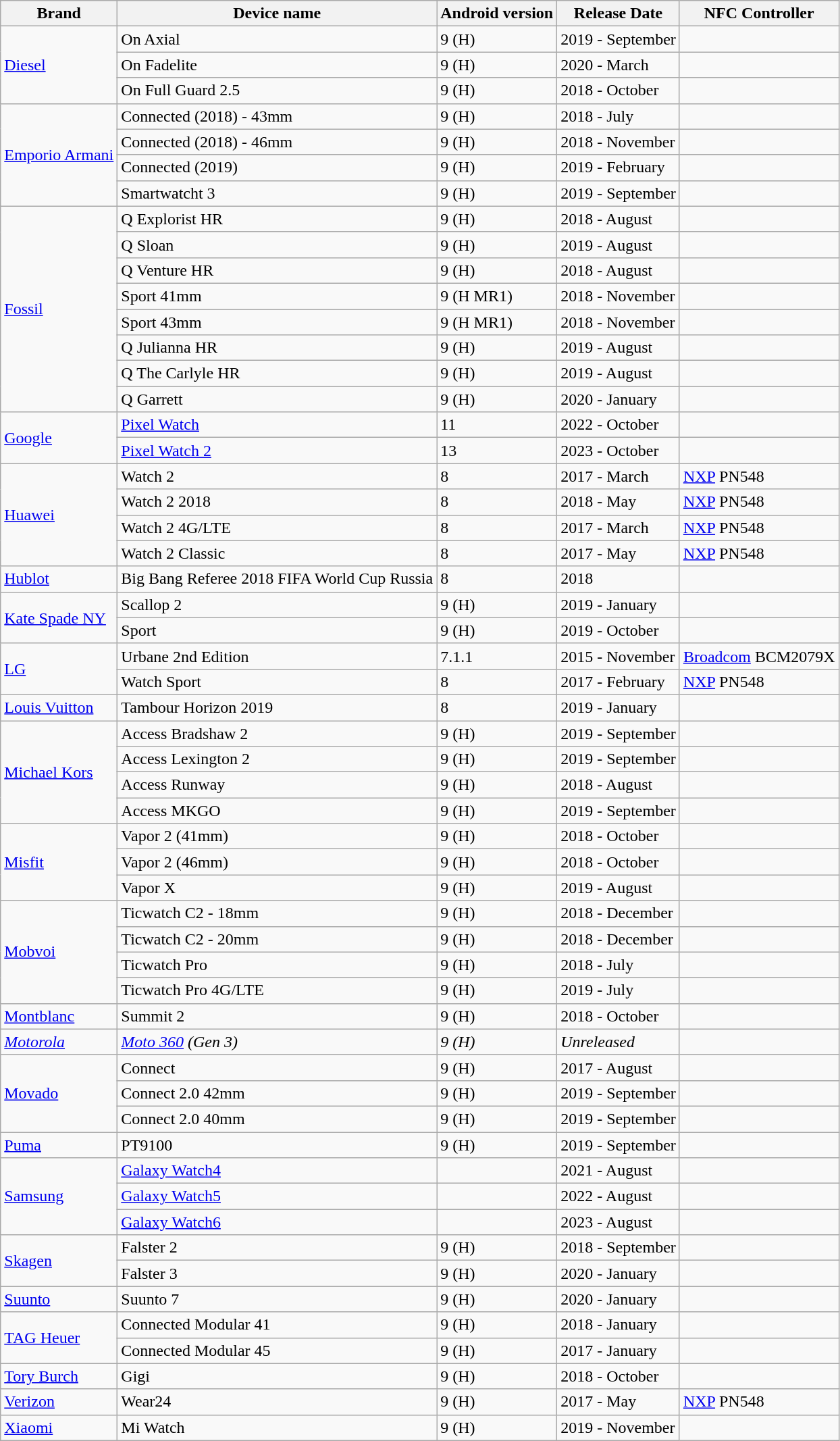<table class="wikitable sortable">
<tr>
<th>Brand</th>
<th>Device name</th>
<th>Android version</th>
<th>Release Date</th>
<th>NFC Controller</th>
</tr>
<tr>
<td rowspan="3"><a href='#'>Diesel</a></td>
<td>On Axial</td>
<td>9 (H)</td>
<td>2019 - September</td>
<td></td>
</tr>
<tr>
<td>On Fadelite</td>
<td>9 (H)</td>
<td>2020 - March</td>
<td></td>
</tr>
<tr>
<td>On Full Guard 2.5</td>
<td>9 (H)</td>
<td>2018 - October</td>
<td></td>
</tr>
<tr>
<td rowspan="4"><a href='#'>Emporio Armani</a></td>
<td>Connected (2018) - 43mm</td>
<td>9 (H)</td>
<td>2018 - July</td>
<td></td>
</tr>
<tr>
<td>Connected (2018) - 46mm</td>
<td>9 (H)</td>
<td>2018 - November</td>
<td></td>
</tr>
<tr>
<td>Connected (2019)</td>
<td>9 (H)</td>
<td>2019 - February</td>
<td></td>
</tr>
<tr>
<td>Smartwatcht 3</td>
<td>9 (H)</td>
<td>2019 - September</td>
<td></td>
</tr>
<tr>
<td rowspan="8"><a href='#'>Fossil</a></td>
<td>Q Explorist HR</td>
<td>9 (H)</td>
<td>2018 - August</td>
<td></td>
</tr>
<tr>
<td>Q Sloan</td>
<td>9 (H)</td>
<td>2019 - August</td>
<td></td>
</tr>
<tr>
<td>Q Venture HR</td>
<td>9 (H)</td>
<td>2018 - August</td>
<td></td>
</tr>
<tr>
<td>Sport 41mm</td>
<td>9 (H MR1)</td>
<td>2018 - November</td>
<td></td>
</tr>
<tr>
<td>Sport 43mm</td>
<td>9 (H MR1)</td>
<td>2018 - November</td>
<td></td>
</tr>
<tr>
<td>Q Julianna HR</td>
<td>9 (H)</td>
<td>2019 - August</td>
<td></td>
</tr>
<tr>
<td>Q The Carlyle HR</td>
<td>9 (H)</td>
<td>2019 - August</td>
<td></td>
</tr>
<tr>
<td>Q Garrett</td>
<td>9 (H)</td>
<td>2020 - January</td>
<td></td>
</tr>
<tr>
<td rowspan="2"><a href='#'>Google</a></td>
<td><a href='#'>Pixel Watch</a></td>
<td>11</td>
<td>2022 - October</td>
<td></td>
</tr>
<tr>
<td><a href='#'>Pixel Watch 2</a></td>
<td>13</td>
<td>2023 - October</td>
<td></td>
</tr>
<tr>
<td rowspan="4"><a href='#'>Huawei</a></td>
<td>Watch 2</td>
<td>8</td>
<td>2017 - March</td>
<td><a href='#'>NXP</a> PN548</td>
</tr>
<tr>
<td>Watch 2 2018</td>
<td>8</td>
<td>2018 - May</td>
<td><a href='#'>NXP</a> PN548</td>
</tr>
<tr>
<td>Watch 2 4G/LTE</td>
<td>8</td>
<td>2017 - March</td>
<td><a href='#'>NXP</a> PN548</td>
</tr>
<tr>
<td>Watch 2 Classic</td>
<td>8</td>
<td>2017 - May</td>
<td><a href='#'>NXP</a> PN548</td>
</tr>
<tr>
<td><a href='#'>Hublot</a></td>
<td>Big Bang Referee 2018 FIFA World Cup Russia</td>
<td>8</td>
<td>2018</td>
<td></td>
</tr>
<tr>
<td rowspan="2"><a href='#'>Kate Spade NY</a></td>
<td>Scallop 2</td>
<td>9 (H)</td>
<td>2019 - January</td>
<td></td>
</tr>
<tr>
<td>Sport</td>
<td>9 (H)</td>
<td>2019 - October</td>
<td></td>
</tr>
<tr>
<td rowspan="2"><a href='#'>LG</a></td>
<td>Urbane 2nd Edition</td>
<td>7.1.1</td>
<td>2015 - November</td>
<td><a href='#'>Broadcom</a> BCM2079X</td>
</tr>
<tr>
<td>Watch Sport</td>
<td>8</td>
<td>2017 - February</td>
<td><a href='#'>NXP</a> PN548</td>
</tr>
<tr>
<td><a href='#'>Louis Vuitton</a></td>
<td>Tambour Horizon 2019</td>
<td>8</td>
<td>2019 - January</td>
<td></td>
</tr>
<tr>
<td rowspan="4"><a href='#'>Michael Kors</a></td>
<td>Access Bradshaw 2</td>
<td>9 (H)</td>
<td>2019 - September</td>
<td></td>
</tr>
<tr>
<td>Access Lexington 2</td>
<td>9 (H)</td>
<td>2019 - September</td>
<td></td>
</tr>
<tr>
<td>Access Runway</td>
<td>9 (H)</td>
<td>2018 - August</td>
<td></td>
</tr>
<tr>
<td>Access MKGO</td>
<td>9 (H)</td>
<td>2019 - September</td>
<td></td>
</tr>
<tr>
<td rowspan="3"><a href='#'>Misfit</a></td>
<td>Vapor 2 (41mm)</td>
<td>9 (H)</td>
<td>2018 - October</td>
<td></td>
</tr>
<tr>
<td>Vapor 2 (46mm)</td>
<td>9 (H)</td>
<td>2018 - October</td>
<td></td>
</tr>
<tr>
<td>Vapor X</td>
<td>9 (H)</td>
<td>2019 - August</td>
<td></td>
</tr>
<tr>
<td rowspan="4"><a href='#'>Mobvoi</a></td>
<td>Ticwatch C2 - 18mm</td>
<td>9 (H)</td>
<td>2018 - December</td>
<td></td>
</tr>
<tr>
<td>Ticwatch C2 - 20mm</td>
<td>9 (H)</td>
<td>2018 - December</td>
<td></td>
</tr>
<tr>
<td>Ticwatch Pro</td>
<td>9 (H)</td>
<td>2018 - July</td>
<td></td>
</tr>
<tr>
<td>Ticwatch Pro 4G/LTE</td>
<td>9 (H)</td>
<td>2019 - July</td>
<td></td>
</tr>
<tr>
<td><a href='#'>Montblanc</a></td>
<td>Summit 2</td>
<td>9 (H)</td>
<td>2018 - October</td>
<td></td>
</tr>
<tr>
<td><em><a href='#'>Motorola</a></em></td>
<td><em><a href='#'>Moto 360</a> (Gen 3)</em></td>
<td><em>9 (H)</em></td>
<td><em>Unreleased</em></td>
<td></td>
</tr>
<tr>
<td rowspan="3"><a href='#'>Movado</a></td>
<td>Connect</td>
<td>9 (H)</td>
<td>2017 - August</td>
<td></td>
</tr>
<tr>
<td>Connect 2.0 42mm</td>
<td>9 (H)</td>
<td>2019 - September</td>
<td></td>
</tr>
<tr>
<td>Connect 2.0 40mm</td>
<td>9 (H)</td>
<td>2019 - September</td>
<td></td>
</tr>
<tr>
<td><a href='#'>Puma</a></td>
<td>PT9100</td>
<td>9 (H)</td>
<td>2019 - September</td>
<td></td>
</tr>
<tr>
<td rowspan="3"><a href='#'>Samsung</a></td>
<td><a href='#'>Galaxy Watch4</a></td>
<td></td>
<td>2021 - August</td>
<td></td>
</tr>
<tr>
<td><a href='#'>Galaxy Watch5</a></td>
<td></td>
<td>2022 - August</td>
<td></td>
</tr>
<tr>
<td><a href='#'>Galaxy Watch6</a></td>
<td></td>
<td>2023 - August</td>
<td></td>
</tr>
<tr>
<td rowspan="2"><a href='#'>Skagen</a></td>
<td>Falster 2</td>
<td>9 (H)</td>
<td>2018 - September</td>
<td></td>
</tr>
<tr>
<td>Falster 3</td>
<td>9 (H)</td>
<td>2020 - January</td>
<td></td>
</tr>
<tr>
<td><a href='#'>Suunto</a></td>
<td>Suunto 7</td>
<td>9 (H)</td>
<td>2020 - January</td>
<td></td>
</tr>
<tr>
<td rowspan="2"><a href='#'>TAG Heuer</a></td>
<td>Connected Modular 41</td>
<td>9 (H)</td>
<td>2018 - January</td>
<td></td>
</tr>
<tr>
<td>Connected Modular 45</td>
<td>9 (H)</td>
<td>2017 - January</td>
<td></td>
</tr>
<tr>
<td><a href='#'>Tory Burch</a></td>
<td>Gigi</td>
<td>9 (H)</td>
<td>2018 - October</td>
<td></td>
</tr>
<tr>
<td><a href='#'>Verizon</a></td>
<td>Wear24</td>
<td>9 (H)</td>
<td>2017 - May</td>
<td><a href='#'>NXP</a> PN548</td>
</tr>
<tr>
<td><a href='#'>Xiaomi</a></td>
<td>Mi Watch</td>
<td>9 (H)</td>
<td>2019 - November</td>
<td></td>
</tr>
</table>
